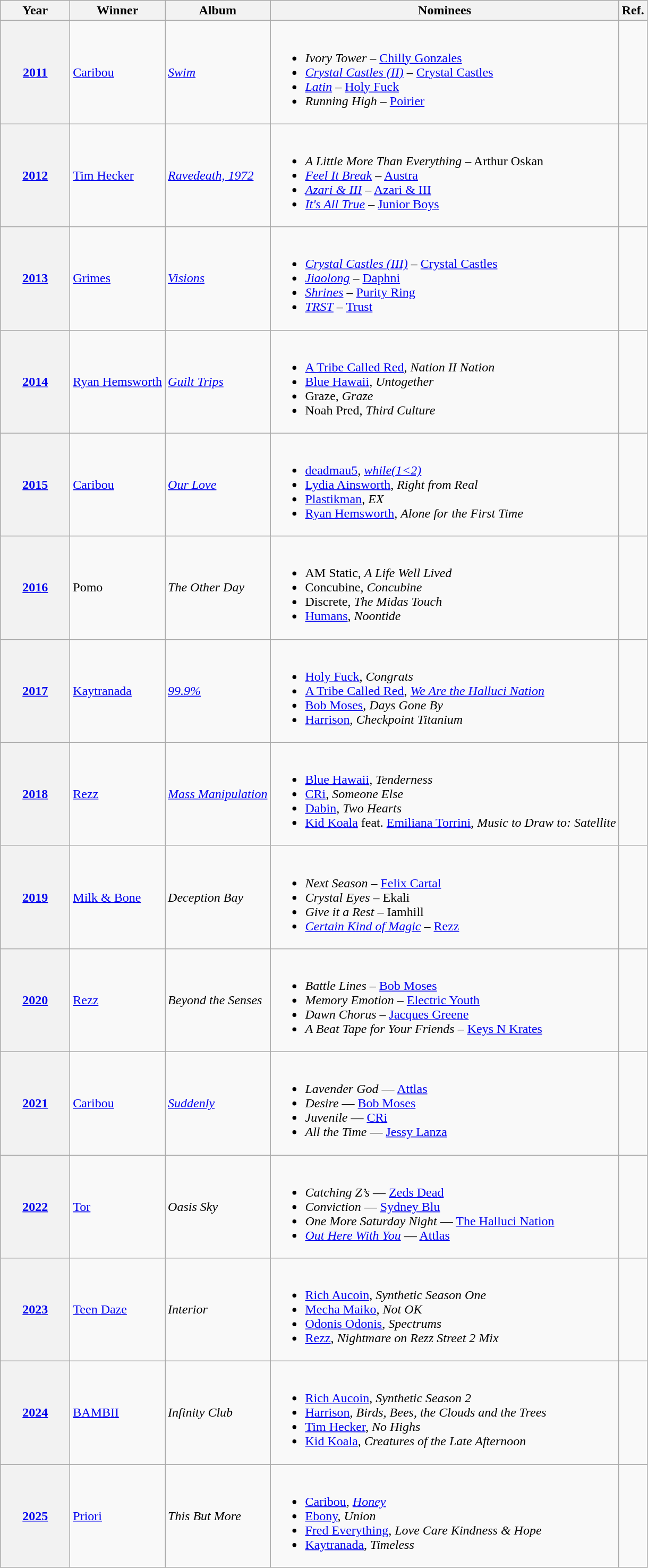<table class="wikitable sortable">
<tr>
<th scope="col" style="width:5em;">Year</th>
<th scope="col">Winner</th>
<th scope="col">Album</th>
<th scope="col" class="unsortable">Nominees</th>
<th scope="col" class="unsortable">Ref.</th>
</tr>
<tr>
<th scope="row"><a href='#'>2011</a></th>
<td><a href='#'>Caribou</a></td>
<td><em><a href='#'>Swim</a></em></td>
<td><br><ul><li><em>Ivory Tower</em> – <a href='#'>Chilly Gonzales</a></li><li><em><a href='#'>Crystal Castles (II)</a></em> – <a href='#'>Crystal Castles</a></li><li><em><a href='#'>Latin</a></em> – <a href='#'>Holy Fuck</a></li><li><em>Running High</em> – <a href='#'>Poirier</a></li></ul></td>
<td align="center"></td>
</tr>
<tr>
<th scope="row"><a href='#'>2012</a></th>
<td><a href='#'>Tim Hecker</a></td>
<td><em><a href='#'>Ravedeath, 1972</a></em></td>
<td><br><ul><li><em>A Little More Than Everything</em> – Arthur Oskan</li><li><em><a href='#'>Feel It Break</a></em> – <a href='#'>Austra</a></li><li><em><a href='#'>Azari & III</a></em> – <a href='#'>Azari & III</a></li><li><em><a href='#'>It's All True</a></em> – <a href='#'>Junior Boys</a></li></ul></td>
<td align="center"></td>
</tr>
<tr>
<th scope="row"><a href='#'>2013</a></th>
<td><a href='#'>Grimes</a></td>
<td><em><a href='#'>Visions</a></em></td>
<td><br><ul><li><em><a href='#'>Crystal Castles (III)</a></em> – <a href='#'>Crystal Castles</a></li><li><em><a href='#'>Jiaolong</a></em> – <a href='#'>Daphni</a></li><li><em><a href='#'>Shrines</a></em> – <a href='#'>Purity Ring</a></li><li><em><a href='#'>TRST</a></em> – <a href='#'>Trust</a></li></ul></td>
<td align="center"></td>
</tr>
<tr>
<th scope="row"><a href='#'>2014</a></th>
<td><a href='#'>Ryan Hemsworth</a></td>
<td><em><a href='#'>Guilt Trips</a></em></td>
<td><br><ul><li><a href='#'>A Tribe Called Red</a>, <em>Nation II Nation</em></li><li><a href='#'>Blue Hawaii</a>, <em>Untogether</em></li><li>Graze, <em>Graze</em></li><li>Noah Pred, <em>Third Culture</em></li></ul></td>
<td align="center"></td>
</tr>
<tr>
<th scope="row"><a href='#'>2015</a></th>
<td><a href='#'>Caribou</a></td>
<td><em><a href='#'>Our Love</a></em></td>
<td><br><ul><li><a href='#'>deadmau5</a>, <em><a href='#'>while(1<2)</a></em></li><li><a href='#'>Lydia Ainsworth</a>, <em>Right from Real</em></li><li><a href='#'>Plastikman</a>, <em>EX</em></li><li><a href='#'>Ryan Hemsworth</a>, <em>Alone for the First Time</em></li></ul></td>
<td align="center"></td>
</tr>
<tr>
<th scope="row"><a href='#'>2016</a></th>
<td>Pomo</td>
<td><em>The Other Day</em></td>
<td><br><ul><li>AM Static, <em>A Life Well Lived</em></li><li>Concubine, <em>Concubine</em></li><li>Discrete, <em>The Midas Touch</em></li><li><a href='#'>Humans</a>, <em>Noontide</em></li></ul></td>
<td align="center"></td>
</tr>
<tr>
<th scope="row"><a href='#'>2017</a></th>
<td><a href='#'>Kaytranada</a></td>
<td><em><a href='#'>99.9%</a></em></td>
<td><br><ul><li><a href='#'>Holy Fuck</a>, <em>Congrats</em></li><li><a href='#'>A Tribe Called Red</a>, <em><a href='#'>We Are the Halluci Nation</a></em></li><li><a href='#'>Bob Moses</a>, <em>Days Gone By</em></li><li><a href='#'>Harrison</a>, <em>Checkpoint Titanium</em></li></ul></td>
<td align="center"></td>
</tr>
<tr>
<th scope="row"><a href='#'>2018</a></th>
<td><a href='#'>Rezz</a></td>
<td><em><a href='#'>Mass Manipulation</a></em></td>
<td><br><ul><li><a href='#'>Blue Hawaii</a>, <em>Tenderness</em></li><li><a href='#'>CRi</a>, <em>Someone Else</em></li><li><a href='#'>Dabin</a>, <em>Two Hearts</em></li><li><a href='#'>Kid Koala</a> feat. <a href='#'>Emiliana Torrini</a>, <em>Music to Draw to: Satellite</em></li></ul></td>
<td align="center"></td>
</tr>
<tr>
<th scope="row"><a href='#'>2019</a></th>
<td><a href='#'>Milk & Bone</a></td>
<td><em>Deception Bay</em></td>
<td><br><ul><li><em>Next Season</em> – <a href='#'>Felix Cartal</a></li><li><em>Crystal Eyes</em> – Ekali</li><li><em>Give it a Rest</em> – Iamhill</li><li><em><a href='#'>Certain Kind of Magic</a></em> – <a href='#'>Rezz</a></li></ul></td>
<td align="centre"></td>
</tr>
<tr>
<th scope="row"><a href='#'>2020</a></th>
<td><a href='#'>Rezz</a></td>
<td><em>Beyond the Senses</em></td>
<td><br><ul><li><em>Battle Lines</em> – <a href='#'>Bob Moses</a></li><li><em>Memory Emotion</em> – <a href='#'>Electric Youth</a></li><li><em>Dawn Chorus</em> – <a href='#'>Jacques Greene</a></li><li><em>A Beat Tape for Your Friends</em> – <a href='#'>Keys N Krates</a></li></ul></td>
<td align="centre"></td>
</tr>
<tr>
<th style="text-align:center;" scope="row"><a href='#'>2021</a></th>
<td><a href='#'>Caribou</a></td>
<td><em><a href='#'>Suddenly</a></em></td>
<td><br><ul><li><em>Lavender God</em> — <a href='#'>Attlas</a></li><li><em>Desire</em> — <a href='#'>Bob Moses</a></li><li><em>Juvenile</em> — <a href='#'>CRi</a></li><li><em>All the Time</em> — <a href='#'>Jessy Lanza</a></li></ul></td>
<td align="center"></td>
</tr>
<tr>
<th style="text-align:center;" scope="row"><a href='#'>2022</a></th>
<td><a href='#'>Tor</a></td>
<td><em>Oasis Sky</em></td>
<td><br><ul><li><em>Catching Z’s</em> — <a href='#'>Zeds Dead</a></li><li><em>Conviction</em> — <a href='#'>Sydney Blu</a></li><li><em>One More Saturday Night</em> — <a href='#'>The Halluci Nation</a></li><li><em><a href='#'>Out Here With You</a></em> — <a href='#'>Attlas</a></li></ul></td>
<td align="center"></td>
</tr>
<tr>
<th scope="row"><a href='#'>2023</a></th>
<td><a href='#'>Teen Daze</a></td>
<td><em>Interior</em></td>
<td><br><ul><li><a href='#'>Rich Aucoin</a>, <em>Synthetic Season One</em></li><li><a href='#'>Mecha Maiko</a>, <em>Not OK</em></li><li><a href='#'>Odonis Odonis</a>, <em>Spectrums</em></li><li><a href='#'>Rezz</a>, <em>Nightmare on Rezz Street 2 Mix</em></li></ul></td>
<td align="center"></td>
</tr>
<tr>
<th scope="row"><a href='#'>2024</a></th>
<td><a href='#'>BAMBII</a></td>
<td><em>Infinity Club</em></td>
<td><br><ul><li><a href='#'>Rich Aucoin</a>, <em>Synthetic Season 2</em></li><li><a href='#'>Harrison</a>, <em>Birds, Bees, the Clouds and the Trees</em></li><li><a href='#'>Tim Hecker</a>, <em>No Highs</em></li><li><a href='#'>Kid Koala</a>, <em>Creatures of the Late Afternoon</em></li></ul></td>
<td align="center"></td>
</tr>
<tr>
<th scope="row"><a href='#'>2025</a></th>
<td><a href='#'>Priori</a></td>
<td><em>This But More</em></td>
<td><br><ul><li><a href='#'>Caribou</a>, <em><a href='#'>Honey</a></em></li><li><a href='#'>Ebony</a>, <em>Union</em></li><li><a href='#'>Fred Everything</a>, <em>Love Care Kindness & Hope</em></li><li><a href='#'>Kaytranada</a>, <em>Timeless</em></li></ul></td>
<td align="center"></td>
</tr>
</table>
